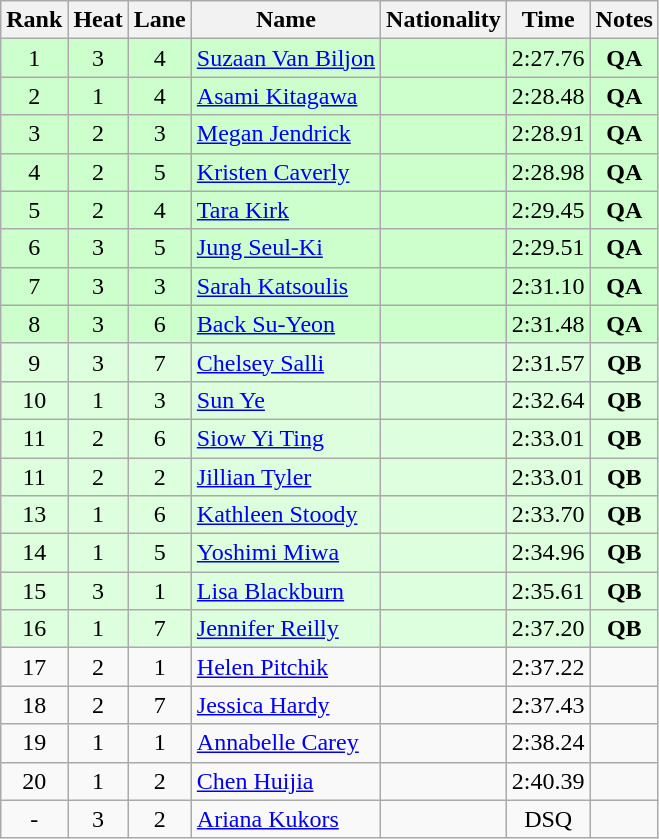<table class="wikitable sortable" style="text-align:center">
<tr>
<th>Rank</th>
<th>Heat</th>
<th>Lane</th>
<th>Name</th>
<th>Nationality</th>
<th>Time</th>
<th>Notes</th>
</tr>
<tr bgcolor=ccffcc>
<td>1</td>
<td>3</td>
<td>4</td>
<td align=left><a href='#'>Suzaan Van Biljon</a></td>
<td align=left></td>
<td>2:27.76</td>
<td><strong>QA</strong></td>
</tr>
<tr bgcolor=ccffcc>
<td>2</td>
<td>1</td>
<td>4</td>
<td align=left><a href='#'>Asami Kitagawa</a></td>
<td align=left></td>
<td>2:28.48</td>
<td><strong>QA</strong></td>
</tr>
<tr bgcolor=ccffcc>
<td>3</td>
<td>2</td>
<td>3</td>
<td align=left><a href='#'>Megan Jendrick</a></td>
<td align=left></td>
<td>2:28.91</td>
<td><strong>QA</strong></td>
</tr>
<tr bgcolor=ccffcc>
<td>4</td>
<td>2</td>
<td>5</td>
<td align=left><a href='#'>Kristen Caverly</a></td>
<td align=left></td>
<td>2:28.98</td>
<td><strong>QA</strong></td>
</tr>
<tr bgcolor=ccffcc>
<td>5</td>
<td>2</td>
<td>4</td>
<td align=left><a href='#'>Tara Kirk</a></td>
<td align=left></td>
<td>2:29.45</td>
<td><strong>QA</strong></td>
</tr>
<tr bgcolor=ccffcc>
<td>6</td>
<td>3</td>
<td>5</td>
<td align=left><a href='#'>Jung Seul-Ki</a></td>
<td align=left></td>
<td>2:29.51</td>
<td><strong>QA</strong></td>
</tr>
<tr bgcolor=ccffcc>
<td>7</td>
<td>3</td>
<td>3</td>
<td align=left><a href='#'>Sarah Katsoulis</a></td>
<td align=left></td>
<td>2:31.10</td>
<td><strong>QA</strong></td>
</tr>
<tr bgcolor=ccffcc>
<td>8</td>
<td>3</td>
<td>6</td>
<td align=left><a href='#'>Back Su-Yeon</a></td>
<td align=left></td>
<td>2:31.48</td>
<td><strong>QA</strong></td>
</tr>
<tr bgcolor=ddffdd>
<td>9</td>
<td>3</td>
<td>7</td>
<td align=left><a href='#'>Chelsey Salli</a></td>
<td align=left></td>
<td>2:31.57</td>
<td><strong>QB</strong></td>
</tr>
<tr bgcolor=ddffdd>
<td>10</td>
<td>1</td>
<td>3</td>
<td align=left><a href='#'>Sun Ye</a></td>
<td align=left></td>
<td>2:32.64</td>
<td><strong>QB</strong></td>
</tr>
<tr bgcolor=ddffdd>
<td>11</td>
<td>2</td>
<td>6</td>
<td align=left><a href='#'>Siow Yi Ting</a></td>
<td align=left></td>
<td>2:33.01</td>
<td><strong>QB</strong></td>
</tr>
<tr bgcolor=ddffdd>
<td>11</td>
<td>2</td>
<td>2</td>
<td align=left><a href='#'>Jillian Tyler</a></td>
<td align=left></td>
<td>2:33.01</td>
<td><strong>QB</strong></td>
</tr>
<tr bgcolor=ddffdd>
<td>13</td>
<td>1</td>
<td>6</td>
<td align=left><a href='#'>Kathleen Stoody</a></td>
<td align=left></td>
<td>2:33.70</td>
<td><strong>QB</strong></td>
</tr>
<tr bgcolor=ddffdd>
<td>14</td>
<td>1</td>
<td>5</td>
<td align=left><a href='#'>Yoshimi Miwa</a></td>
<td align=left></td>
<td>2:34.96</td>
<td><strong>QB</strong></td>
</tr>
<tr bgcolor=ddffdd>
<td>15</td>
<td>3</td>
<td>1</td>
<td align=left><a href='#'>Lisa Blackburn</a></td>
<td align=left></td>
<td>2:35.61</td>
<td><strong>QB</strong></td>
</tr>
<tr bgcolor=ddffdd>
<td>16</td>
<td>1</td>
<td>7</td>
<td align=left><a href='#'>Jennifer Reilly</a></td>
<td align=left></td>
<td>2:37.20</td>
<td><strong>QB</strong></td>
</tr>
<tr>
<td>17</td>
<td>2</td>
<td>1</td>
<td align=left><a href='#'>Helen Pitchik</a></td>
<td align=left></td>
<td>2:37.22</td>
<td></td>
</tr>
<tr>
<td>18</td>
<td>2</td>
<td>7</td>
<td align=left><a href='#'>Jessica Hardy</a></td>
<td align=left></td>
<td>2:37.43</td>
<td></td>
</tr>
<tr>
<td>19</td>
<td>1</td>
<td>1</td>
<td align=left><a href='#'>Annabelle Carey</a></td>
<td align=left></td>
<td>2:38.24</td>
<td></td>
</tr>
<tr>
<td>20</td>
<td>1</td>
<td>2</td>
<td align=left><a href='#'>Chen Huijia</a></td>
<td align=left></td>
<td>2:40.39</td>
<td></td>
</tr>
<tr>
<td>-</td>
<td>3</td>
<td>2</td>
<td align=left><a href='#'>Ariana Kukors</a></td>
<td align=left></td>
<td>DSQ</td>
<td></td>
</tr>
</table>
